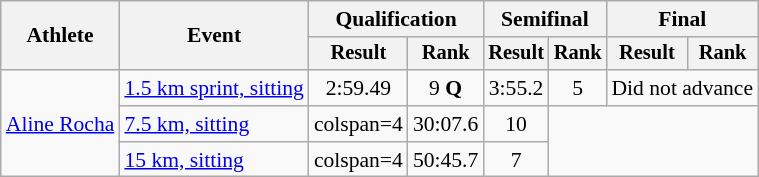<table class="wikitable" style="font-size:90%">
<tr>
<th rowspan=2>Athlete</th>
<th rowspan=2>Event</th>
<th colspan=2>Qualification</th>
<th colspan=2>Semifinal</th>
<th colspan=2>Final</th>
</tr>
<tr style="font-size:95%">
<th>Result</th>
<th>Rank</th>
<th>Result</th>
<th>Rank</th>
<th>Result</th>
<th>Rank</th>
</tr>
<tr align=center>
<td align=left rowspan=3><a href='#'>Aline Rocha</a></td>
<td align=left><a href='#'>1.5 km sprint, sitting</a></td>
<td>2:59.49</td>
<td>9 <strong>Q</strong></td>
<td>3:55.2</td>
<td>5</td>
<td colspan=2>Did not advance</td>
</tr>
<tr align=center>
<td align=left><a href='#'>7.5 km, sitting</a></td>
<td>colspan=4 </td>
<td>30:07.6</td>
<td>10</td>
</tr>
<tr align=center>
<td align=left><a href='#'>15 km, sitting</a></td>
<td>colspan=4 </td>
<td>50:45.7</td>
<td>7</td>
</tr>
</table>
